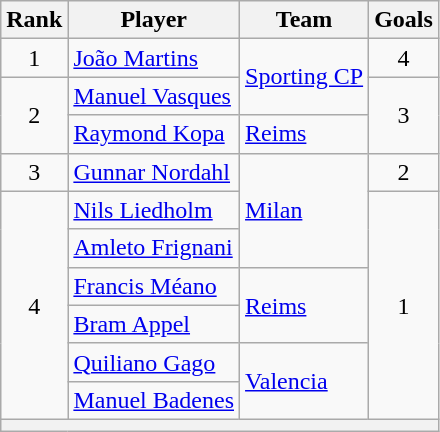<table class="wikitable" style="text-align:center">
<tr>
<th>Rank</th>
<th>Player</th>
<th>Team</th>
<th>Goals</th>
</tr>
<tr>
<td>1</td>
<td align="left"> <a href='#'>João Martins</a></td>
<td align="left" rowspan="2"> <a href='#'>Sporting CP</a></td>
<td>4</td>
</tr>
<tr>
<td rowspan="2">2</td>
<td align="left"> <a href='#'>Manuel Vasques</a></td>
<td rowspan="2">3</td>
</tr>
<tr>
<td align="left"> <a href='#'>Raymond Kopa</a></td>
<td align="left"> <a href='#'>Reims</a></td>
</tr>
<tr>
<td>3</td>
<td align="left"> <a href='#'>Gunnar Nordahl</a></td>
<td align="left" rowspan="3"> <a href='#'>Milan</a></td>
<td>2</td>
</tr>
<tr>
<td rowspan="6">4</td>
<td align="left"> <a href='#'>Nils Liedholm</a></td>
<td rowspan="6">1</td>
</tr>
<tr>
<td align="left"> <a href='#'>Amleto Frignani</a></td>
</tr>
<tr>
<td align="left"> <a href='#'>Francis Méano</a></td>
<td align="left" rowspan="2"> <a href='#'>Reims</a></td>
</tr>
<tr>
<td align="left"> <a href='#'>Bram Appel</a></td>
</tr>
<tr>
<td align="left"> <a href='#'>Quiliano Gago</a></td>
<td align="left" rowspan="2"> <a href='#'>Valencia</a></td>
</tr>
<tr>
<td align="left"> <a href='#'>Manuel Badenes</a></td>
</tr>
<tr>
<th colspan="4"> </th>
</tr>
</table>
